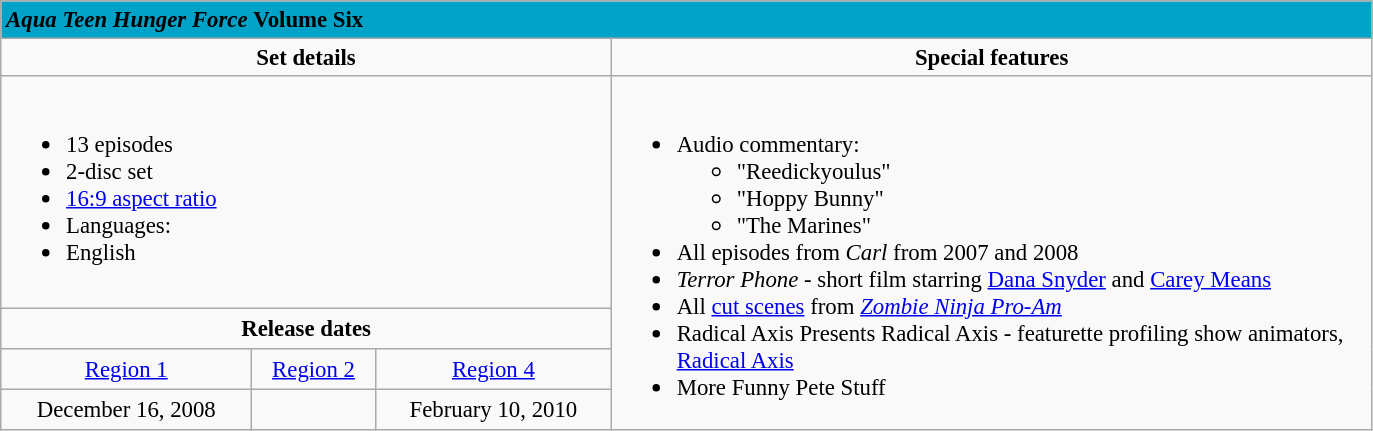<table class="wikitable" style="font-size:95%;">
<tr>
<td colspan="5" style="background:#00a2c8;"><strong><em>Aqua Teen Hunger Force</em></strong> <strong>Volume Six</strong></td>
</tr>
<tr valign="top">
<td style="text-align:center; width:400px;" colspan="3"><strong>Set details</strong> </td>
<td style="width:300px; text-align:center;"><strong>Special features</strong></td>
</tr>
<tr valign="top">
<td colspan="3"  style="text-align:left; width:200px;"><br><ul><li>13 episodes</li><li>2-disc set</li><li><a href='#'>16:9 aspect ratio</a></li><li>Languages:</li><li>English</li></ul></td>
<td rowspan="4"  style="text-align:left; width:500px;"><br><ul><li>Audio commentary:<ul><li>"Reedickyoulus"</li><li>"Hoppy Bunny"</li><li>"The Marines"</li></ul></li><li>All episodes from <em>Carl</em> from 2007 and 2008</li><li><em>Terror Phone</em> - short film starring <a href='#'>Dana Snyder</a> and <a href='#'>Carey Means</a></li><li>All <a href='#'>cut scenes</a> from <em><a href='#'>Zombie Ninja Pro-Am</a></em></li><li>Radical Axis Presents Radical Axis - featurette profiling show animators, <a href='#'>Radical Axis</a></li><li>More Funny Pete Stuff</li></ul></td>
</tr>
<tr>
<td colspan="3" style="text-align:center;"><strong>Release dates</strong></td>
</tr>
<tr>
<td style="text-align:center;"><a href='#'>Region 1</a></td>
<td style="text-align:center;"><a href='#'>Region 2</a></td>
<td style="text-align:center;"><a href='#'>Region 4</a></td>
</tr>
<tr>
<td style="text-align:center;">December 16, 2008</td>
<td></td>
<td style="text-align:center;">February 10, 2010</td>
</tr>
</table>
